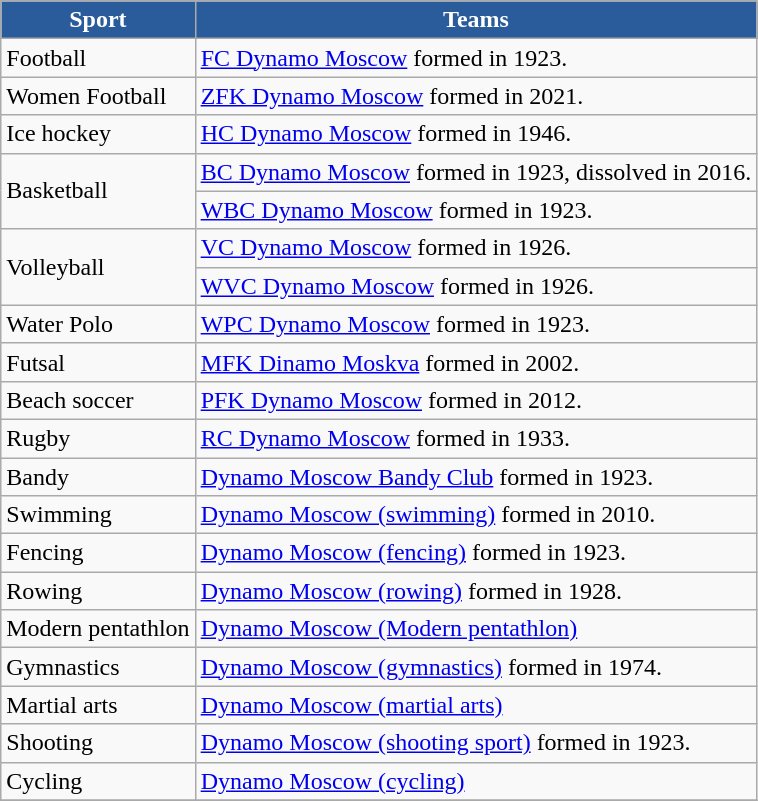<table class="wikitable">
<tr>
<th scope=col style="color:#FFFFFF; background:#2A5B9A;">Sport</th>
<th scope=col style="color:#FFFFFF; background:#2A5B9A;">Teams</th>
</tr>
<tr>
<td>Football</td>
<td><a href='#'>FC Dynamo Moscow</a> formed in 1923.</td>
</tr>
<tr>
<td>Women Football</td>
<td><a href='#'>ZFK Dynamo Moscow</a> formed in 2021.</td>
</tr>
<tr>
<td>Ice hockey</td>
<td><a href='#'>HC Dynamo Moscow</a> formed in 1946.</td>
</tr>
<tr>
<td rowspan=2>Basketball</td>
<td><a href='#'>BC Dynamo Moscow</a> formed in 1923, dissolved in 2016.</td>
</tr>
<tr>
<td><a href='#'>WBC Dynamo Moscow</a> formed in 1923.</td>
</tr>
<tr>
<td rowspan=2>Volleyball</td>
<td><a href='#'>VC Dynamo Moscow</a> formed in 1926.</td>
</tr>
<tr>
<td><a href='#'>WVC Dynamo Moscow</a> formed in 1926.</td>
</tr>
<tr>
<td>Water Polo</td>
<td><a href='#'>WPC Dynamo Moscow</a> formed in 1923.</td>
</tr>
<tr>
<td>Futsal</td>
<td><a href='#'>MFK Dinamo Moskva</a> formed in 2002.</td>
</tr>
<tr>
<td>Beach soccer</td>
<td><a href='#'>PFK Dynamo Moscow</a> formed in 2012.</td>
</tr>
<tr>
<td>Rugby</td>
<td><a href='#'>RC Dynamo Moscow</a> formed in 1933.</td>
</tr>
<tr>
<td>Bandy</td>
<td><a href='#'>Dynamo Moscow Bandy Club</a> formed in 1923.</td>
</tr>
<tr>
<td>Swimming</td>
<td><a href='#'>Dynamo Moscow (swimming)</a> formed in 2010.</td>
</tr>
<tr>
<td>Fencing</td>
<td><a href='#'>Dynamo Moscow (fencing)</a> formed in 1923.</td>
</tr>
<tr>
<td>Rowing</td>
<td><a href='#'>Dynamo Moscow (rowing)</a> formed in 1928.</td>
</tr>
<tr>
<td>Modern pentathlon</td>
<td><a href='#'>Dynamo Moscow (Modern pentathlon)</a></td>
</tr>
<tr>
<td>Gymnastics</td>
<td><a href='#'>Dynamo Moscow (gymnastics)</a> formed in 1974.</td>
</tr>
<tr>
<td>Martial arts</td>
<td><a href='#'>Dynamo Moscow (martial arts)</a></td>
</tr>
<tr>
<td>Shooting</td>
<td><a href='#'>Dynamo Moscow (shooting sport)</a> formed in 1923.</td>
</tr>
<tr>
<td>Cycling</td>
<td><a href='#'>Dynamo Moscow (cycling)</a></td>
</tr>
<tr>
</tr>
</table>
